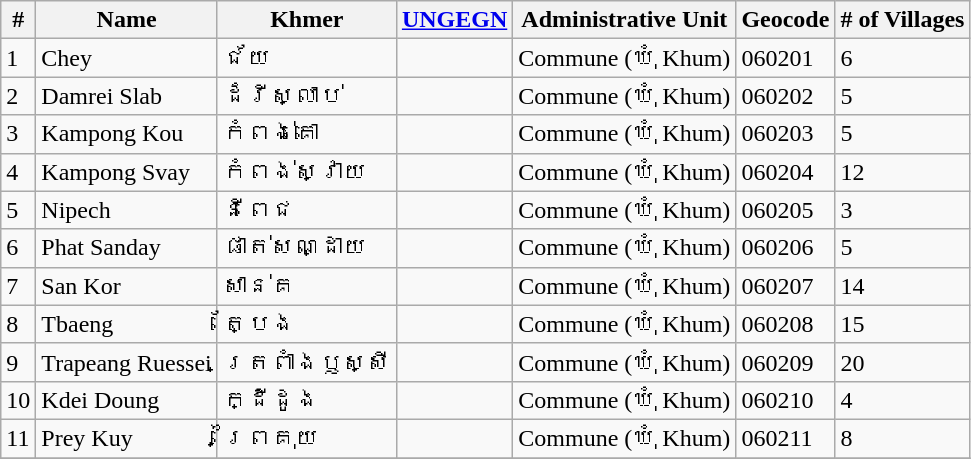<table class="wikitable sortable">
<tr>
<th>#</th>
<th>Name</th>
<th>Khmer</th>
<th><a href='#'>UNGEGN</a></th>
<th>Administrative Unit</th>
<th>Geocode</th>
<th># of Villages</th>
</tr>
<tr>
<td>1</td>
<td>Chey</td>
<td>ជ័យ</td>
<td></td>
<td>Commune (ឃុំ Khum)</td>
<td>060201</td>
<td>6</td>
</tr>
<tr>
<td>2</td>
<td>Damrei Slab</td>
<td>ដំរីស្លាប់</td>
<td></td>
<td>Commune (ឃុំ Khum)</td>
<td>060202</td>
<td>5</td>
</tr>
<tr>
<td>3</td>
<td>Kampong Kou</td>
<td>កំពង់គោ</td>
<td></td>
<td>Commune (ឃុំ Khum)</td>
<td>060203</td>
<td>5</td>
</tr>
<tr>
<td>4</td>
<td>Kampong Svay</td>
<td>កំពង់ស្វាយ</td>
<td></td>
<td>Commune (ឃុំ Khum)</td>
<td>060204</td>
<td>12</td>
</tr>
<tr>
<td>5</td>
<td>Nipech</td>
<td>នីពេជ</td>
<td></td>
<td>Commune (ឃុំ Khum)</td>
<td>060205</td>
<td>3</td>
</tr>
<tr>
<td>6</td>
<td>Phat Sanday</td>
<td>ផាត់សណ្ដាយ</td>
<td></td>
<td>Commune (ឃុំ Khum)</td>
<td>060206</td>
<td>5</td>
</tr>
<tr>
<td>7</td>
<td>San Kor</td>
<td>សាន់គ</td>
<td></td>
<td>Commune (ឃុំ Khum)</td>
<td>060207</td>
<td>14</td>
</tr>
<tr>
<td>8</td>
<td>Tbaeng</td>
<td>ត្បែង</td>
<td></td>
<td>Commune (ឃុំ Khum)</td>
<td>060208</td>
<td>15</td>
</tr>
<tr>
<td>9</td>
<td>Trapeang Ruessei</td>
<td>ត្រពាំងឫស្សី</td>
<td></td>
<td>Commune (ឃុំ Khum)</td>
<td>060209</td>
<td>20</td>
</tr>
<tr>
<td>10</td>
<td>Kdei Doung</td>
<td>ក្ដីដូង</td>
<td></td>
<td>Commune (ឃុំ Khum)</td>
<td>060210</td>
<td>4</td>
</tr>
<tr>
<td>11</td>
<td>Prey Kuy</td>
<td>ព្រៃគុយ</td>
<td></td>
<td>Commune (ឃុំ Khum)</td>
<td>060211</td>
<td>8</td>
</tr>
<tr>
</tr>
</table>
